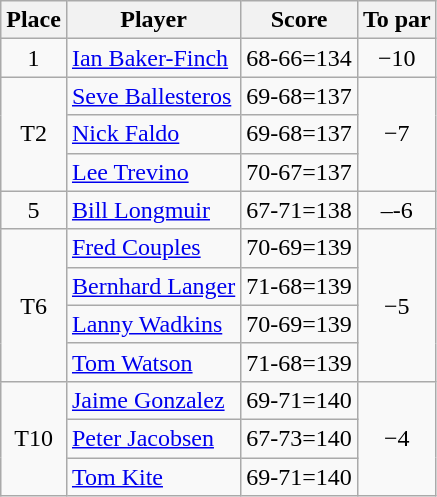<table class="wikitable">
<tr>
<th>Place</th>
<th>Player</th>
<th>Score</th>
<th>To par</th>
</tr>
<tr>
<td align=center>1</td>
<td> <a href='#'>Ian Baker-Finch</a></td>
<td align=center>68-66=134</td>
<td align=center>−10</td>
</tr>
<tr>
<td rowspan="3" align=center>T2</td>
<td> <a href='#'>Seve Ballesteros</a></td>
<td align=center>69-68=137</td>
<td rowspan="3" align=center>−7</td>
</tr>
<tr>
<td> <a href='#'>Nick Faldo</a></td>
<td align=center>69-68=137</td>
</tr>
<tr>
<td> <a href='#'>Lee Trevino</a></td>
<td align=center>70-67=137</td>
</tr>
<tr>
<td align=center>5</td>
<td> <a href='#'>Bill Longmuir</a></td>
<td align=center>67-71=138</td>
<td align=center>–-6</td>
</tr>
<tr>
<td rowspan="4" align=center>T6</td>
<td> <a href='#'>Fred Couples</a></td>
<td align=center>70-69=139</td>
<td rowspan="4" align=center>−5</td>
</tr>
<tr>
<td> <a href='#'>Bernhard Langer</a></td>
<td align=center>71-68=139</td>
</tr>
<tr>
<td> <a href='#'>Lanny Wadkins</a></td>
<td align=center>70-69=139</td>
</tr>
<tr>
<td> <a href='#'>Tom Watson</a></td>
<td align=center>71-68=139</td>
</tr>
<tr>
<td rowspan="3" align=center>T10</td>
<td> <a href='#'>Jaime Gonzalez</a></td>
<td align=center>69-71=140</td>
<td rowspan="3" align=center>−4</td>
</tr>
<tr>
<td> <a href='#'>Peter Jacobsen</a></td>
<td align=center>67-73=140</td>
</tr>
<tr>
<td> <a href='#'>Tom Kite</a></td>
<td align=center>69-71=140</td>
</tr>
</table>
